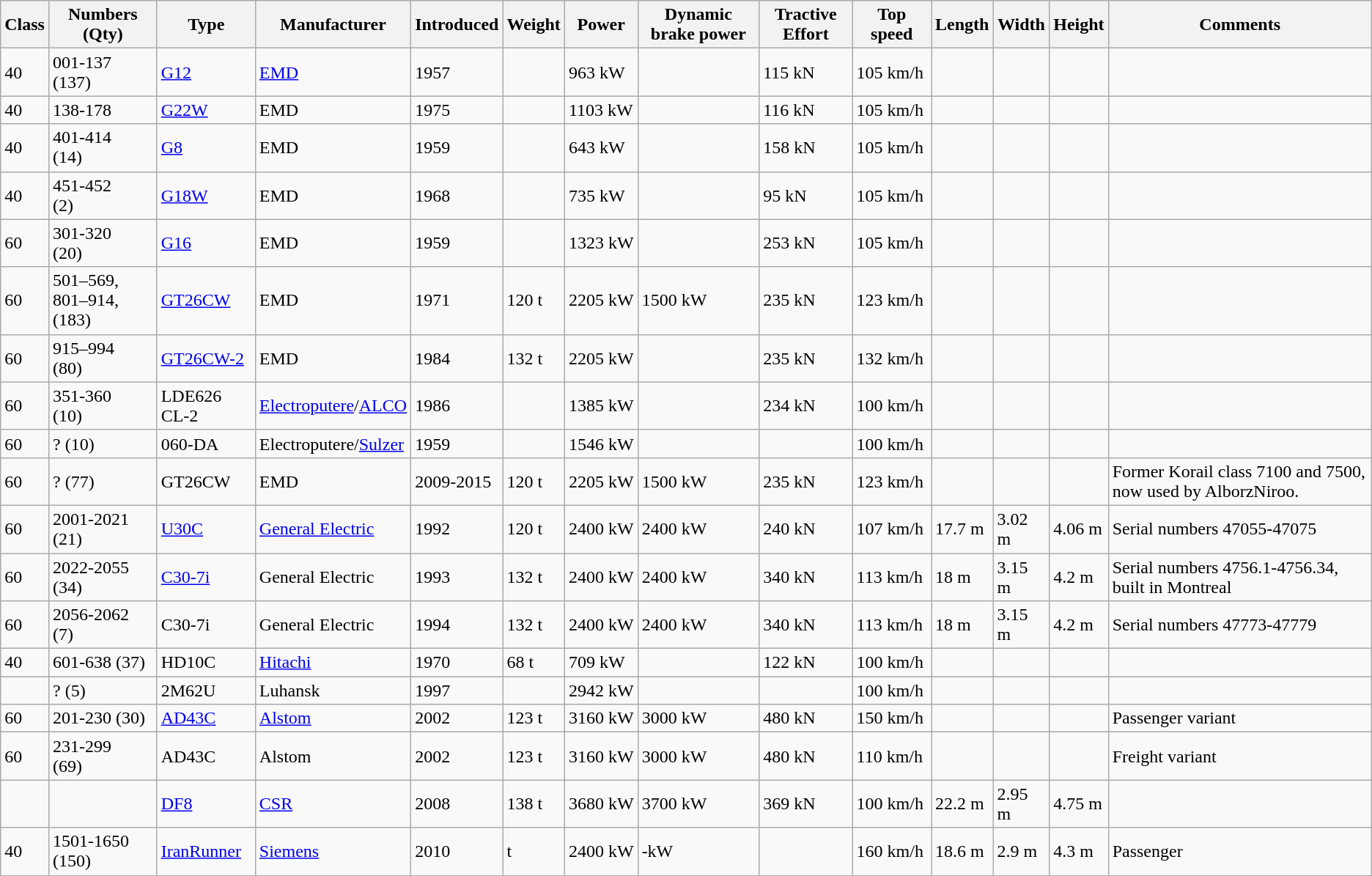<table class="wikitable sortable">
<tr>
<th>Class</th>
<th>Numbers<br>(Qty)</th>
<th>Type</th>
<th>Manufacturer</th>
<th>Introduced</th>
<th>Weight</th>
<th>Power</th>
<th>Dynamic brake power</th>
<th>Tractive Effort</th>
<th>Top speed</th>
<th>Length</th>
<th>Width</th>
<th>Height</th>
<th>Comments</th>
</tr>
<tr>
<td>40</td>
<td>001-137<br>(137)</td>
<td><a href='#'>G12</a></td>
<td><a href='#'>EMD</a></td>
<td>1957</td>
<td></td>
<td>963 kW</td>
<td></td>
<td>115 kN</td>
<td>105 km/h</td>
<td></td>
<td></td>
<td></td>
<td></td>
</tr>
<tr>
<td>40</td>
<td>138-178</td>
<td><a href='#'>G22W</a></td>
<td>EMD</td>
<td>1975</td>
<td></td>
<td>1103 kW</td>
<td></td>
<td>116 kN</td>
<td>105 km/h</td>
<td></td>
<td></td>
<td></td>
<td></td>
</tr>
<tr>
<td>40</td>
<td>401-414<br>(14)</td>
<td><a href='#'>G8</a></td>
<td>EMD</td>
<td>1959</td>
<td></td>
<td>643 kW</td>
<td></td>
<td>158 kN</td>
<td>105 km/h</td>
<td></td>
<td></td>
<td></td>
<td></td>
</tr>
<tr>
<td>40</td>
<td>451-452<br>(2)</td>
<td><a href='#'>G18W</a></td>
<td>EMD</td>
<td>1968</td>
<td></td>
<td>735 kW</td>
<td></td>
<td>95 kN</td>
<td>105 km/h</td>
<td></td>
<td></td>
<td></td>
<td></td>
</tr>
<tr>
<td>60</td>
<td>301-320<br>(20)</td>
<td><a href='#'>G16</a></td>
<td>EMD</td>
<td>1959</td>
<td></td>
<td>1323 kW</td>
<td></td>
<td>253 kN</td>
<td>105 km/h</td>
<td></td>
<td></td>
<td></td>
<td></td>
</tr>
<tr>
<td>60</td>
<td>501–569, 801–914,<br>(183)</td>
<td><a href='#'>GT26CW</a></td>
<td>EMD</td>
<td>1971</td>
<td>120 t</td>
<td>2205 kW</td>
<td>1500 kW</td>
<td>235 kN</td>
<td>123 km/h</td>
<td></td>
<td></td>
<td></td>
<td></td>
</tr>
<tr>
<td>60</td>
<td>915–994<br>(80)</td>
<td><a href='#'>GT26CW-2</a></td>
<td>EMD</td>
<td>1984</td>
<td>132 t</td>
<td>2205 kW</td>
<td></td>
<td>235 kN</td>
<td>132 km/h</td>
<td></td>
<td></td>
<td></td>
<td></td>
</tr>
<tr>
<td>60</td>
<td>351-360<br>(10)</td>
<td>LDE626 CL-2</td>
<td><a href='#'>Electroputere</a>/<a href='#'>ALCO</a></td>
<td>1986</td>
<td></td>
<td>1385 kW</td>
<td></td>
<td>234 kN</td>
<td>100 km/h</td>
<td></td>
<td></td>
<td></td>
<td></td>
</tr>
<tr>
<td>60</td>
<td>? (10)</td>
<td>060-DA</td>
<td>Electroputere/<a href='#'>Sulzer</a></td>
<td>1959</td>
<td></td>
<td>1546 kW</td>
<td></td>
<td></td>
<td>100 km/h</td>
<td></td>
<td></td>
<td></td>
<td></td>
</tr>
<tr>
<td>60</td>
<td>? (77)</td>
<td>GT26CW</td>
<td>EMD</td>
<td>2009-2015</td>
<td>120 t</td>
<td>2205 kW</td>
<td>1500 kW</td>
<td>235 kN</td>
<td>123 km/h</td>
<td></td>
<td></td>
<td></td>
<td> Former Korail class 7100 and 7500, now used by AlborzNiroo.</td>
</tr>
<tr>
<td>60</td>
<td>2001-2021<br>(21)</td>
<td><a href='#'>U30C</a></td>
<td><a href='#'>General Electric</a></td>
<td>1992</td>
<td>120 t</td>
<td>2400 kW</td>
<td>2400 kW</td>
<td>240 kN</td>
<td>107 km/h</td>
<td>17.7 m</td>
<td>3.02 m</td>
<td>4.06 m</td>
<td> Serial numbers 47055-47075</td>
</tr>
<tr>
<td>60</td>
<td>2022-2055<br>(34)</td>
<td><a href='#'>C30-7i</a></td>
<td>General Electric</td>
<td>1993</td>
<td>132 t</td>
<td>2400 kW</td>
<td>2400 kW</td>
<td>340 kN</td>
<td>113 km/h</td>
<td>18 m</td>
<td>3.15 m</td>
<td>4.2 m</td>
<td> Serial numbers 4756.1-4756.34, built in Montreal</td>
</tr>
<tr>
<td>60</td>
<td>2056-2062<br>(7)</td>
<td>C30-7i</td>
<td>General Electric</td>
<td>1994</td>
<td>132 t</td>
<td>2400 kW</td>
<td>2400 kW</td>
<td>340 kN</td>
<td>113 km/h</td>
<td>18 m</td>
<td>3.15 m</td>
<td>4.2 m</td>
<td> Serial numbers 47773-47779</td>
</tr>
<tr>
<td>40</td>
<td>601-638 (37)</td>
<td>HD10C</td>
<td><a href='#'>Hitachi</a></td>
<td>1970</td>
<td>68 t</td>
<td>709 kW</td>
<td></td>
<td>122 kN</td>
<td>100 km/h</td>
<td></td>
<td></td>
<td></td>
<td></td>
</tr>
<tr>
<td></td>
<td>? (5)</td>
<td>2M62U</td>
<td>Luhansk</td>
<td>1997</td>
<td></td>
<td>2942 kW</td>
<td></td>
<td></td>
<td>100 km/h</td>
<td></td>
<td></td>
<td></td>
<td></td>
</tr>
<tr>
<td>60</td>
<td>201-230 (30)</td>
<td><a href='#'>AD43C</a></td>
<td><a href='#'>Alstom</a></td>
<td>2002</td>
<td>123 t</td>
<td>3160 kW</td>
<td>3000 kW</td>
<td>480 kN</td>
<td>150 km/h</td>
<td></td>
<td></td>
<td></td>
<td> Passenger variant</td>
</tr>
<tr>
<td>60</td>
<td>231-299<br>(69)</td>
<td>AD43C</td>
<td>Alstom</td>
<td>2002</td>
<td>123 t</td>
<td>3160 kW</td>
<td>3000 kW</td>
<td>480 kN</td>
<td>110 km/h</td>
<td></td>
<td></td>
<td></td>
<td> Freight variant</td>
</tr>
<tr>
<td></td>
<td></td>
<td><a href='#'>DF8</a></td>
<td><a href='#'>CSR</a></td>
<td>2008</td>
<td>138 t</td>
<td>3680 kW</td>
<td>3700 kW</td>
<td>369 kN</td>
<td>100 km/h</td>
<td>22.2 m</td>
<td>2.95 m</td>
<td>4.75 m</td>
<td></td>
</tr>
<tr>
<td>40</td>
<td>1501-1650 (150)</td>
<td><a href='#'>IranRunner</a></td>
<td><a href='#'>Siemens</a></td>
<td>2010</td>
<td>t</td>
<td>2400 kW</td>
<td>-kW</td>
<td></td>
<td>160 km/h</td>
<td>18.6 m</td>
<td>2.9 m</td>
<td>4.3 m</td>
<td>Passenger</td>
</tr>
</table>
